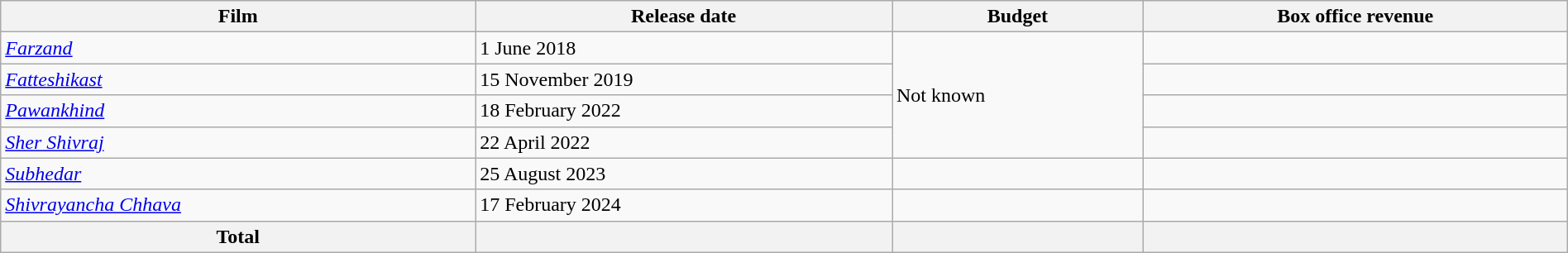<table class="wikitable" style="width:100%;">
<tr>
<th style="text-align:centr;">Film</th>
<th style="text-align:centr;">Release date</th>
<th>Budget</th>
<th style="text-align:centr;">Box office revenue</th>
</tr>
<tr>
<td><em><a href='#'>Farzand</a></em></td>
<td>1 June 2018</td>
<td rowspan="4">Not known</td>
<td></td>
</tr>
<tr>
<td><em><a href='#'>Fatteshikast</a></em></td>
<td>15 November 2019</td>
<td></td>
</tr>
<tr>
<td><em><a href='#'>Pawankhind</a></em></td>
<td>18 February 2022</td>
<td></td>
</tr>
<tr>
<td><em><a href='#'>Sher Shivraj</a></em></td>
<td>22 April 2022</td>
<td></td>
</tr>
<tr>
<td><em><a href='#'>Subhedar</a></em></td>
<td>25 August 2023</td>
<td></td>
<td></td>
</tr>
<tr>
<td><em><a href='#'>Shivrayancha Chhava</a></em></td>
<td>17 February 2024</td>
<td></td>
<td></td>
</tr>
<tr>
<th>Total</th>
<th></th>
<th></th>
<th> </th>
</tr>
</table>
